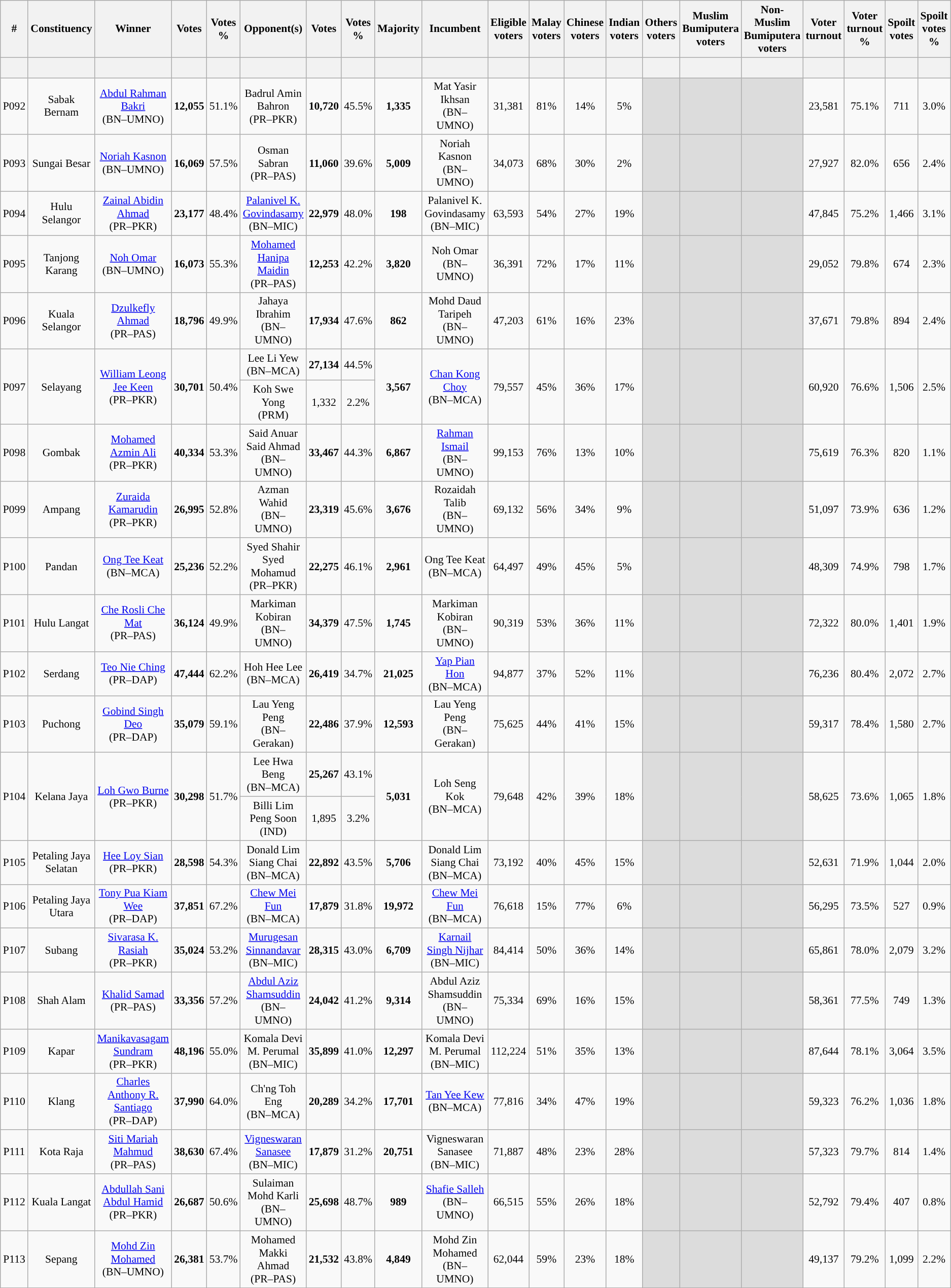<table class="wikitable sortable" style="text-align:center; font-size:90%">
<tr>
<th width="30">#</th>
<th width="60">Constituency</th>
<th width="150">Winner</th>
<th width="50">Votes</th>
<th width="50">Votes %</th>
<th width="150">Opponent(s)</th>
<th width="50">Votes</th>
<th width="50">Votes %</th>
<th width="50">Majority</th>
<th width="150">Incumbent</th>
<th width="50">Eligible voters</th>
<th width="50">Malay voters</th>
<th width="50">Chinese voters</th>
<th width="50">Indian voters</th>
<th width="50">Others voters</th>
<th width="50">Muslim Bumiputera voters</th>
<th width="50">Non-Muslim Bumiputera voters</th>
<th width="50">Voter turnout</th>
<th width="50">Voter turnout %</th>
<th width="50">Spoilt votes</th>
<th width="50">Spoilt votes %</th>
</tr>
<tr>
<th height="20"></th>
<th></th>
<th></th>
<th></th>
<th></th>
<th></th>
<th></th>
<th></th>
<th></th>
<th></th>
<th></th>
<th></th>
<th></th>
<th></th>
<th></th>
<th></th>
<th></th>
<th></th>
<th></th>
<th></th>
<th></th>
</tr>
<tr>
<td>P092</td>
<td>Sabak Bernam</td>
<td><a href='#'>Abdul Rahman Bakri</a><br>(BN–UMNO)</td>
<td><strong>12,055</strong></td>
<td>51.1%</td>
<td>Badrul Amin Bahron<br>(PR–PKR)</td>
<td><strong>10,720</strong></td>
<td>45.5%</td>
<td><strong>1,335</strong></td>
<td>Mat Yasir Ikhsan<br>(BN–UMNO)</td>
<td>31,381</td>
<td>81%</td>
<td>14%</td>
<td>5%</td>
<td bgcolor="dcdcdc"></td>
<td bgcolor="dcdcdc"></td>
<td bgcolor="dcdcdc"></td>
<td>23,581</td>
<td>75.1%</td>
<td>711</td>
<td>3.0%</td>
</tr>
<tr>
<td>P093</td>
<td>Sungai Besar</td>
<td><a href='#'>Noriah Kasnon</a><br>(BN–UMNO)</td>
<td><strong>16,069</strong></td>
<td>57.5%</td>
<td>Osman Sabran<br>(PR–PAS)</td>
<td><strong>11,060</strong></td>
<td>39.6%</td>
<td><strong>5,009</strong></td>
<td>Noriah Kasnon<br>(BN–UMNO)</td>
<td>34,073</td>
<td>68%</td>
<td>30%</td>
<td>2%</td>
<td bgcolor="dcdcdc"></td>
<td bgcolor="dcdcdc"></td>
<td bgcolor="dcdcdc"></td>
<td>27,927</td>
<td>82.0%</td>
<td>656</td>
<td>2.4%</td>
</tr>
<tr>
<td>P094</td>
<td>Hulu Selangor</td>
<td><a href='#'>Zainal Abidin Ahmad</a><br>(PR–PKR)</td>
<td><strong>23,177</strong></td>
<td>48.4%</td>
<td><a href='#'>Palanivel K. Govindasamy</a><br>(BN–MIC)</td>
<td><strong>22,979</strong></td>
<td>48.0%</td>
<td><strong>198</strong></td>
<td>Palanivel K. Govindasamy<br>(BN–MIC)</td>
<td>63,593</td>
<td>54%</td>
<td>27%</td>
<td>19%</td>
<td bgcolor="dcdcdc"></td>
<td bgcolor="dcdcdc"></td>
<td bgcolor="dcdcdc"></td>
<td>47,845</td>
<td>75.2%</td>
<td>1,466</td>
<td>3.1%</td>
</tr>
<tr>
<td>P095</td>
<td>Tanjong Karang</td>
<td><a href='#'>Noh Omar</a><br>(BN–UMNO)</td>
<td><strong>16,073</strong></td>
<td>55.3%</td>
<td><a href='#'>Mohamed Hanipa Maidin</a><br>(PR–PAS)</td>
<td><strong>12,253</strong></td>
<td>42.2%</td>
<td><strong>3,820</strong></td>
<td>Noh Omar<br>(BN–UMNO)</td>
<td>36,391</td>
<td>72%</td>
<td>17%</td>
<td>11%</td>
<td bgcolor="dcdcdc"></td>
<td bgcolor="dcdcdc"></td>
<td bgcolor="dcdcdc"></td>
<td>29,052</td>
<td>79.8%</td>
<td>674</td>
<td>2.3%</td>
</tr>
<tr>
<td>P096</td>
<td>Kuala Selangor</td>
<td><a href='#'>Dzulkefly Ahmad</a><br>(PR–PAS)</td>
<td><strong>18,796</strong></td>
<td>49.9%</td>
<td>Jahaya Ibrahim<br>(BN–UMNO)</td>
<td><strong>17,934</strong></td>
<td>47.6%</td>
<td><strong>862</strong></td>
<td>Mohd Daud Taripeh<br>(BN–UMNO)</td>
<td>47,203</td>
<td>61%</td>
<td>16%</td>
<td>23%</td>
<td bgcolor="dcdcdc"></td>
<td bgcolor="dcdcdc"></td>
<td bgcolor="dcdcdc"></td>
<td>37,671</td>
<td>79.8%</td>
<td>894</td>
<td>2.4%</td>
</tr>
<tr>
<td rowspan="2">P097</td>
<td rowspan="2">Selayang</td>
<td rowspan="2"><a href='#'>William Leong Jee Keen</a><br>(PR–PKR)</td>
<td rowspan="2"><strong>30,701</strong></td>
<td rowspan="2">50.4%</td>
<td>Lee Li Yew<br>(BN–MCA)</td>
<td><strong>27,134</strong></td>
<td>44.5%</td>
<td rowspan="2"><strong>3,567</strong></td>
<td rowspan="2"><a href='#'>Chan Kong Choy</a><br>(BN–MCA)</td>
<td rowspan="2">79,557</td>
<td rowspan="2">45%</td>
<td rowspan="2">36%</td>
<td rowspan="2">17%</td>
<td rowspan="2" bgcolor="dcdcdc"></td>
<td rowspan="2" bgcolor="dcdcdc"></td>
<td rowspan="2" bgcolor="dcdcdc"></td>
<td rowspan="2">60,920</td>
<td rowspan="2">76.6%</td>
<td rowspan="2">1,506</td>
<td rowspan="2">2.5%</td>
</tr>
<tr>
<td>Koh Swe Yong<br>(PRM)</td>
<td>1,332</td>
<td>2.2%</td>
</tr>
<tr>
<td>P098</td>
<td>Gombak</td>
<td><a href='#'>Mohamed Azmin Ali</a><br>(PR–PKR)</td>
<td><strong>40,334</strong></td>
<td>53.3%</td>
<td>Said Anuar Said Ahmad<br>(BN–UMNO)</td>
<td><strong>33,467</strong></td>
<td>44.3%</td>
<td><strong>6,867</strong></td>
<td><a href='#'>Rahman Ismail</a><br>(BN–UMNO)</td>
<td>99,153</td>
<td>76%</td>
<td>13%</td>
<td>10%</td>
<td bgcolor="dcdcdc"></td>
<td bgcolor="dcdcdc"></td>
<td bgcolor="dcdcdc"></td>
<td>75,619</td>
<td>76.3%</td>
<td>820</td>
<td>1.1%</td>
</tr>
<tr>
<td>P099</td>
<td>Ampang</td>
<td><a href='#'>Zuraida Kamarudin</a><br>(PR–PKR)</td>
<td><strong>26,995</strong></td>
<td>52.8%</td>
<td>Azman Wahid<br>(BN–UMNO)</td>
<td><strong>23,319</strong></td>
<td>45.6%</td>
<td><strong>3,676</strong></td>
<td>Rozaidah Talib<br>(BN–UMNO)</td>
<td>69,132</td>
<td>56%</td>
<td>34%</td>
<td>9%</td>
<td bgcolor="dcdcdc"></td>
<td bgcolor="dcdcdc"></td>
<td bgcolor="dcdcdc"></td>
<td>51,097</td>
<td>73.9%</td>
<td>636</td>
<td>1.2%</td>
</tr>
<tr>
<td>P100</td>
<td>Pandan</td>
<td><a href='#'>Ong Tee Keat</a><br>(BN–MCA)</td>
<td><strong>25,236</strong></td>
<td>52.2%</td>
<td>Syed Shahir Syed Mohamud<br>(PR–PKR)</td>
<td><strong>22,275</strong></td>
<td>46.1%</td>
<td><strong>2,961</strong></td>
<td>Ong Tee Keat<br>(BN–MCA)</td>
<td>64,497</td>
<td>49%</td>
<td>45%</td>
<td>5%</td>
<td bgcolor="dcdcdc"></td>
<td bgcolor="dcdcdc"></td>
<td bgcolor="dcdcdc"></td>
<td>48,309</td>
<td>74.9%</td>
<td>798</td>
<td>1.7%</td>
</tr>
<tr>
<td>P101</td>
<td>Hulu Langat</td>
<td><a href='#'>Che Rosli Che Mat</a><br>(PR–PAS)</td>
<td><strong>36,124</strong></td>
<td>49.9%</td>
<td>Markiman Kobiran<br>(BN–UMNO)</td>
<td><strong>34,379</strong></td>
<td>47.5%</td>
<td><strong>1,745</strong></td>
<td>Markiman Kobiran<br>(BN–UMNO)</td>
<td>90,319</td>
<td>53%</td>
<td>36%</td>
<td>11%</td>
<td bgcolor="dcdcdc"></td>
<td bgcolor="dcdcdc"></td>
<td bgcolor="dcdcdc"></td>
<td>72,322</td>
<td>80.0%</td>
<td>1,401</td>
<td>1.9%</td>
</tr>
<tr>
<td>P102</td>
<td>Serdang</td>
<td><a href='#'>Teo Nie Ching</a><br>(PR–DAP)</td>
<td><strong>47,444</strong></td>
<td>62.2%</td>
<td>Hoh Hee Lee<br>(BN–MCA)</td>
<td><strong>26,419</strong></td>
<td>34.7%</td>
<td><strong>21,025</strong></td>
<td><a href='#'>Yap Pian Hon</a><br>(BN–MCA)</td>
<td>94,877</td>
<td>37%</td>
<td>52%</td>
<td>11%</td>
<td bgcolor="dcdcdc"></td>
<td bgcolor="dcdcdc"></td>
<td bgcolor="dcdcdc"></td>
<td>76,236</td>
<td>80.4%</td>
<td>2,072</td>
<td>2.7%</td>
</tr>
<tr>
<td>P103</td>
<td>Puchong</td>
<td><a href='#'>Gobind Singh Deo</a><br>(PR–DAP)</td>
<td><strong>35,079</strong></td>
<td>59.1%</td>
<td>Lau Yeng Peng<br>(BN–Gerakan)</td>
<td><strong>22,486</strong></td>
<td>37.9%</td>
<td><strong>12,593</strong></td>
<td>Lau Yeng Peng<br>(BN–Gerakan)</td>
<td>75,625</td>
<td>44%</td>
<td>41%</td>
<td>15%</td>
<td bgcolor="dcdcdc"></td>
<td bgcolor="dcdcdc"></td>
<td bgcolor="dcdcdc"></td>
<td>59,317</td>
<td>78.4%</td>
<td>1,580</td>
<td>2.7%</td>
</tr>
<tr>
<td rowspan="2">P104</td>
<td rowspan="2">Kelana Jaya</td>
<td rowspan="2"><a href='#'>Loh Gwo Burne</a><br>(PR–PKR)</td>
<td rowspan="2"><strong>30,298</strong></td>
<td rowspan="2">51.7%</td>
<td>Lee Hwa Beng<br>(BN–MCA)</td>
<td><strong>25,267</strong></td>
<td>43.1%</td>
<td rowspan="2"><strong>5,031</strong></td>
<td rowspan="2">Loh Seng Kok<br>(BN–MCA)</td>
<td rowspan="2">79,648</td>
<td rowspan="2">42%</td>
<td rowspan="2">39%</td>
<td rowspan="2">18%</td>
<td rowspan="2" bgcolor="dcdcdc"></td>
<td rowspan="2" bgcolor="dcdcdc"></td>
<td rowspan="2" bgcolor="dcdcdc"></td>
<td rowspan="2">58,625</td>
<td rowspan="2">73.6%</td>
<td rowspan="2">1,065</td>
<td rowspan="2">1.8%</td>
</tr>
<tr>
<td>Billi Lim Peng Soon<br>(IND)</td>
<td>1,895</td>
<td>3.2%</td>
</tr>
<tr>
<td>P105</td>
<td>Petaling Jaya Selatan</td>
<td><a href='#'>Hee Loy Sian</a><br>(PR–PKR)</td>
<td><strong>28,598</strong></td>
<td>54.3%</td>
<td>Donald Lim Siang Chai<br>(BN–MCA)</td>
<td><strong>22,892</strong></td>
<td>43.5%</td>
<td><strong>5,706</strong></td>
<td>Donald Lim Siang Chai<br>(BN–MCA)</td>
<td>73,192</td>
<td>40%</td>
<td>45%</td>
<td>15%</td>
<td bgcolor="dcdcdc"></td>
<td bgcolor="dcdcdc"></td>
<td bgcolor="dcdcdc"></td>
<td>52,631</td>
<td>71.9%</td>
<td>1,044</td>
<td>2.0%</td>
</tr>
<tr>
<td>P106</td>
<td>Petaling Jaya Utara</td>
<td><a href='#'>Tony Pua Kiam Wee</a><br>(PR–DAP)</td>
<td><strong>37,851</strong></td>
<td>67.2%</td>
<td><a href='#'>Chew Mei Fun</a><br>(BN–MCA)</td>
<td><strong>17,879</strong></td>
<td>31.8%</td>
<td><strong>19,972</strong></td>
<td><a href='#'>Chew Mei Fun</a><br>(BN–MCA)</td>
<td>76,618</td>
<td>15%</td>
<td>77%</td>
<td>6%</td>
<td bgcolor="dcdcdc"></td>
<td bgcolor="dcdcdc"></td>
<td bgcolor="dcdcdc"></td>
<td>56,295</td>
<td>73.5%</td>
<td>527</td>
<td>0.9%</td>
</tr>
<tr>
<td>P107</td>
<td>Subang</td>
<td><a href='#'>Sivarasa K. Rasiah</a><br>(PR–PKR)</td>
<td><strong>35,024</strong></td>
<td>53.2%</td>
<td><a href='#'>Murugesan Sinnandavar</a><br>(BN–MIC)</td>
<td><strong>28,315</strong></td>
<td>43.0%</td>
<td><strong>6,709</strong></td>
<td><a href='#'>Karnail Singh Nijhar</a><br>(BN–MIC)</td>
<td>84,414</td>
<td>50%</td>
<td>36%</td>
<td>14%</td>
<td bgcolor="dcdcdc"></td>
<td bgcolor="dcdcdc"></td>
<td bgcolor="dcdcdc"></td>
<td>65,861</td>
<td>78.0%</td>
<td>2,079</td>
<td>3.2%</td>
</tr>
<tr>
<td>P108</td>
<td>Shah Alam</td>
<td><a href='#'>Khalid Samad</a><br>(PR–PAS)</td>
<td><strong>33,356</strong></td>
<td>57.2%</td>
<td><a href='#'>Abdul Aziz Shamsuddin</a><br>(BN–UMNO)</td>
<td><strong>24,042</strong></td>
<td>41.2%</td>
<td><strong>9,314</strong></td>
<td>Abdul Aziz Shamsuddin<br>(BN–UMNO)</td>
<td>75,334</td>
<td>69%</td>
<td>16%</td>
<td>15%</td>
<td bgcolor="dcdcdc"></td>
<td bgcolor="dcdcdc"></td>
<td bgcolor="dcdcdc"></td>
<td>58,361</td>
<td>77.5%</td>
<td>749</td>
<td>1.3%</td>
</tr>
<tr>
<td>P109</td>
<td>Kapar</td>
<td><a href='#'>Manikavasagam Sundram</a><br>(PR–PKR)</td>
<td><strong>48,196</strong></td>
<td>55.0%</td>
<td>Komala Devi M. Perumal<br>(BN–MIC)</td>
<td><strong>35,899</strong></td>
<td>41.0%</td>
<td><strong>12,297</strong></td>
<td>Komala Devi M. Perumal<br>(BN–MIC)</td>
<td>112,224</td>
<td>51%</td>
<td>35%</td>
<td>13%</td>
<td bgcolor="dcdcdc"></td>
<td bgcolor="dcdcdc"></td>
<td bgcolor="dcdcdc"></td>
<td>87,644</td>
<td>78.1%</td>
<td>3,064</td>
<td>3.5%</td>
</tr>
<tr>
<td>P110</td>
<td>Klang</td>
<td><a href='#'>Charles Anthony R. Santiago</a><br>(PR–DAP)</td>
<td><strong>37,990</strong></td>
<td>64.0%</td>
<td>Ch'ng Toh Eng<br>(BN–MCA)</td>
<td><strong>20,289</strong></td>
<td>34.2%</td>
<td><strong>17,701</strong></td>
<td><a href='#'>Tan Yee Kew</a><br>(BN–MCA)</td>
<td>77,816</td>
<td>34%</td>
<td>47%</td>
<td>19%</td>
<td bgcolor="dcdcdc"></td>
<td bgcolor="dcdcdc"></td>
<td bgcolor="dcdcdc"></td>
<td>59,323</td>
<td>76.2%</td>
<td>1,036</td>
<td>1.8%</td>
</tr>
<tr>
<td>P111</td>
<td>Kota Raja</td>
<td><a href='#'>Siti Mariah Mahmud</a><br>(PR–PAS)</td>
<td><strong>38,630</strong></td>
<td>67.4%</td>
<td><a href='#'>Vigneswaran Sanasee</a><br>(BN–MIC)</td>
<td><strong>17,879</strong></td>
<td>31.2%</td>
<td><strong>20,751</strong></td>
<td>Vigneswaran Sanasee<br>(BN–MIC)</td>
<td>71,887</td>
<td>48%</td>
<td>23%</td>
<td>28%</td>
<td bgcolor="dcdcdc"></td>
<td bgcolor="dcdcdc"></td>
<td bgcolor="dcdcdc"></td>
<td>57,323</td>
<td>79.7%</td>
<td>814</td>
<td>1.4%</td>
</tr>
<tr>
<td>P112</td>
<td>Kuala Langat</td>
<td><a href='#'>Abdullah Sani Abdul Hamid</a><br>(PR–PKR)</td>
<td><strong>26,687</strong></td>
<td>50.6%</td>
<td>Sulaiman Mohd Karli<br>(BN–UMNO)</td>
<td><strong>25,698</strong></td>
<td>48.7%</td>
<td><strong>989</strong></td>
<td><a href='#'>Shafie Salleh</a><br>(BN–UMNO)</td>
<td>66,515</td>
<td>55%</td>
<td>26%</td>
<td>18%</td>
<td bgcolor="dcdcdc"></td>
<td bgcolor="dcdcdc"></td>
<td bgcolor="dcdcdc"></td>
<td>52,792</td>
<td>79.4%</td>
<td>407</td>
<td>0.8%</td>
</tr>
<tr>
<td>P113</td>
<td>Sepang</td>
<td><a href='#'>Mohd Zin Mohamed</a><br>(BN–UMNO)</td>
<td><strong>26,381</strong></td>
<td>53.7%</td>
<td>Mohamed Makki Ahmad<br>(PR–PAS)</td>
<td><strong>21,532</strong></td>
<td>43.8%</td>
<td><strong>4,849</strong></td>
<td>Mohd Zin Mohamed<br>(BN–UMNO)</td>
<td>62,044</td>
<td>59%</td>
<td>23%</td>
<td>18%</td>
<td bgcolor="dcdcdc"></td>
<td bgcolor="dcdcdc"></td>
<td bgcolor="dcdcdc"></td>
<td>49,137</td>
<td>79.2%</td>
<td>1,099</td>
<td>2.2%</td>
</tr>
</table>
